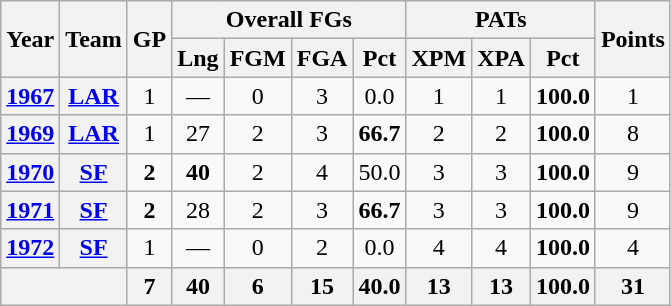<table class=wikitable style="text-align:center;">
<tr>
<th rowspan="2">Year</th>
<th rowspan="2">Team</th>
<th rowspan="2">GP</th>
<th colspan="4">Overall FGs</th>
<th colspan="3">PATs</th>
<th rowspan="2">Points</th>
</tr>
<tr>
<th>Lng</th>
<th>FGM</th>
<th>FGA</th>
<th>Pct</th>
<th>XPM</th>
<th>XPA</th>
<th>Pct</th>
</tr>
<tr>
<th><a href='#'>1967</a></th>
<th style="text-align:center;"><a href='#'>LAR</a></th>
<td>1</td>
<td>—</td>
<td>0</td>
<td>3</td>
<td>0.0</td>
<td>1</td>
<td>1</td>
<td><strong>100.0</strong></td>
<td>1</td>
</tr>
<tr>
<th><a href='#'>1969</a></th>
<th><a href='#'>LAR</a></th>
<td>1</td>
<td>27</td>
<td>2</td>
<td>3</td>
<td><strong>66.7</strong></td>
<td>2</td>
<td>2</td>
<td><strong>100.0</strong></td>
<td>8</td>
</tr>
<tr>
<th><a href='#'>1970</a></th>
<th><a href='#'>SF</a></th>
<td><strong>2</strong></td>
<td><strong>40</strong></td>
<td>2</td>
<td>4</td>
<td>50.0</td>
<td>3</td>
<td>3</td>
<td><strong>100.0</strong></td>
<td>9</td>
</tr>
<tr>
<th><a href='#'>1971</a></th>
<th><a href='#'>SF</a></th>
<td><strong>2</strong></td>
<td>28</td>
<td>2</td>
<td>3</td>
<td><strong>66.7</strong></td>
<td>3</td>
<td>3</td>
<td><strong>100.0</strong></td>
<td>9</td>
</tr>
<tr>
<th><a href='#'>1972</a></th>
<th><a href='#'>SF</a></th>
<td>1</td>
<td>—</td>
<td>0</td>
<td>2</td>
<td>0.0</td>
<td>4</td>
<td>4</td>
<td><strong>100.0</strong></td>
<td>4</td>
</tr>
<tr>
<th colspan="2"></th>
<th>7</th>
<th>40</th>
<th>6</th>
<th>15</th>
<th>40.0</th>
<th>13</th>
<th>13</th>
<th>100.0</th>
<th>31</th>
</tr>
</table>
